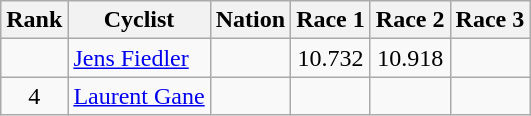<table class="wikitable sortable" style="text-align:center">
<tr>
<th>Rank</th>
<th>Cyclist</th>
<th>Nation</th>
<th>Race 1</th>
<th>Race 2</th>
<th>Race 3</th>
</tr>
<tr>
<td></td>
<td align=left><a href='#'>Jens Fiedler</a></td>
<td align=left></td>
<td>10.732</td>
<td>10.918</td>
<td></td>
</tr>
<tr>
<td>4</td>
<td align=left><a href='#'>Laurent Gane</a></td>
<td align=left></td>
<td></td>
<td></td>
<td></td>
</tr>
</table>
